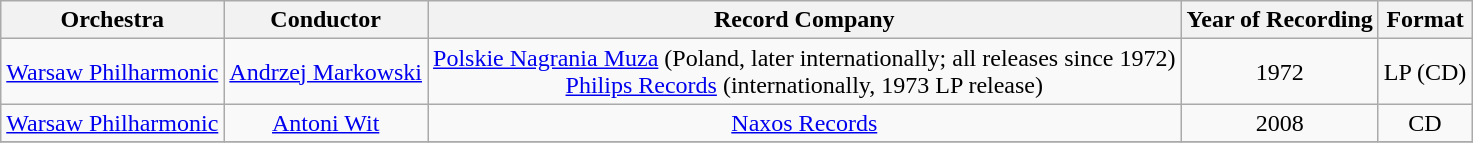<table class="wikitable">
<tr>
<th align="center">Orchestra</th>
<th align="center">Conductor</th>
<th align="center">Record Company</th>
<th align="center">Year of Recording</th>
<th align="center">Format</th>
</tr>
<tr>
<td align="center"><a href='#'>Warsaw Philharmonic</a></td>
<td align="center"><a href='#'>Andrzej Markowski</a></td>
<td align="center"><a href='#'>Polskie Nagrania Muza</a> (Poland, later internationally; all releases since 1972)<br><a href='#'>Philips Records</a> (internationally, 1973 LP release)</td>
<td align="center">1972</td>
<td align="center">LP (CD)</td>
</tr>
<tr>
<td align="center"><a href='#'>Warsaw Philharmonic</a></td>
<td align="center"><a href='#'>Antoni Wit</a></td>
<td align="center"><a href='#'>Naxos Records</a></td>
<td align="center">2008</td>
<td align="center">CD</td>
</tr>
<tr>
</tr>
</table>
